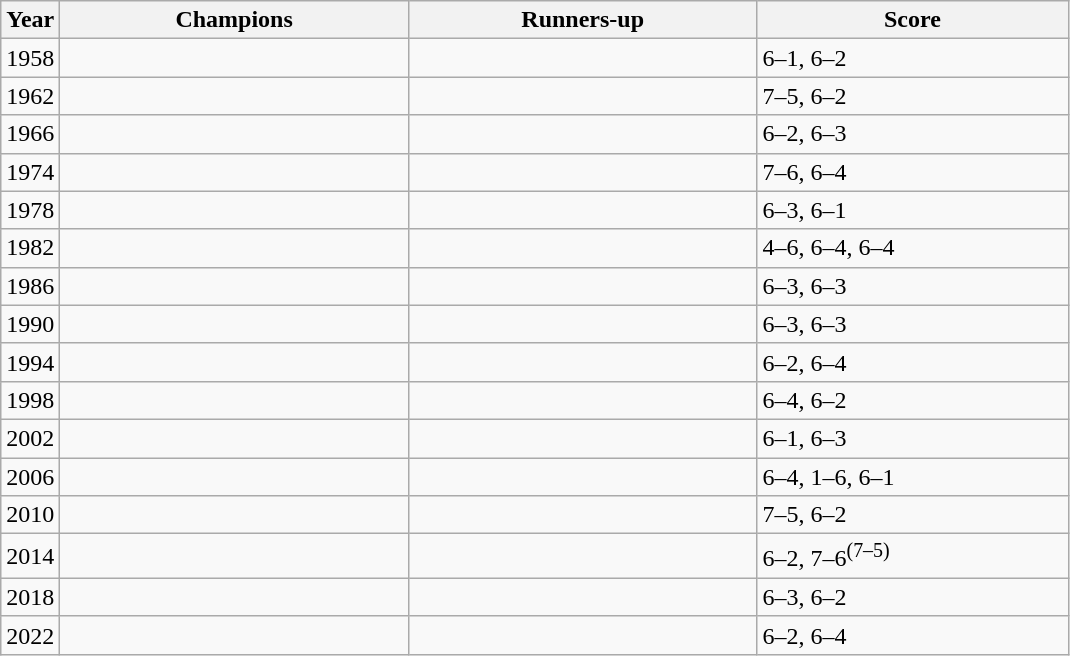<table class="sortable wikitable">
<tr>
<th>Year</th>
<th width=225>Champions</th>
<th width=225>Runners-up</th>
<th width=200 class="unsortable">Score</th>
</tr>
<tr>
<td align=center>1958</td>
<td></td>
<td></td>
<td>6–1, 6–2</td>
</tr>
<tr>
<td align=center>1962</td>
<td></td>
<td></td>
<td>7–5, 6–2</td>
</tr>
<tr>
<td align=center>1966</td>
<td></td>
<td></td>
<td>6–2, 6–3</td>
</tr>
<tr>
<td align=center>1974</td>
<td></td>
<td></td>
<td>7–6, 6–4</td>
</tr>
<tr>
<td align=center>1978</td>
<td></td>
<td></td>
<td>6–3, 6–1</td>
</tr>
<tr>
<td align=center>1982</td>
<td></td>
<td></td>
<td>4–6, 6–4, 6–4</td>
</tr>
<tr>
<td align=center>1986</td>
<td></td>
<td></td>
<td>6–3, 6–3</td>
</tr>
<tr>
<td align=center>1990</td>
<td></td>
<td></td>
<td>6–3, 6–3</td>
</tr>
<tr>
<td align=center>1994</td>
<td></td>
<td></td>
<td>6–2, 6–4</td>
</tr>
<tr>
<td align=center>1998</td>
<td></td>
<td></td>
<td>6–4, 6–2</td>
</tr>
<tr>
<td align=center>2002</td>
<td></td>
<td></td>
<td>6–1, 6–3</td>
</tr>
<tr>
<td align=center>2006</td>
<td></td>
<td></td>
<td>6–4, 1–6, 6–1</td>
</tr>
<tr>
<td align=center>2010</td>
<td></td>
<td></td>
<td>7–5, 6–2</td>
</tr>
<tr>
<td align=center>2014</td>
<td></td>
<td></td>
<td>6–2, 7–6<sup>(7–5)</sup></td>
</tr>
<tr>
<td align=center>2018</td>
<td></td>
<td></td>
<td>6–3, 6–2</td>
</tr>
<tr>
<td align=center>2022</td>
<td></td>
<td></td>
<td>6–2, 6–4</td>
</tr>
</table>
